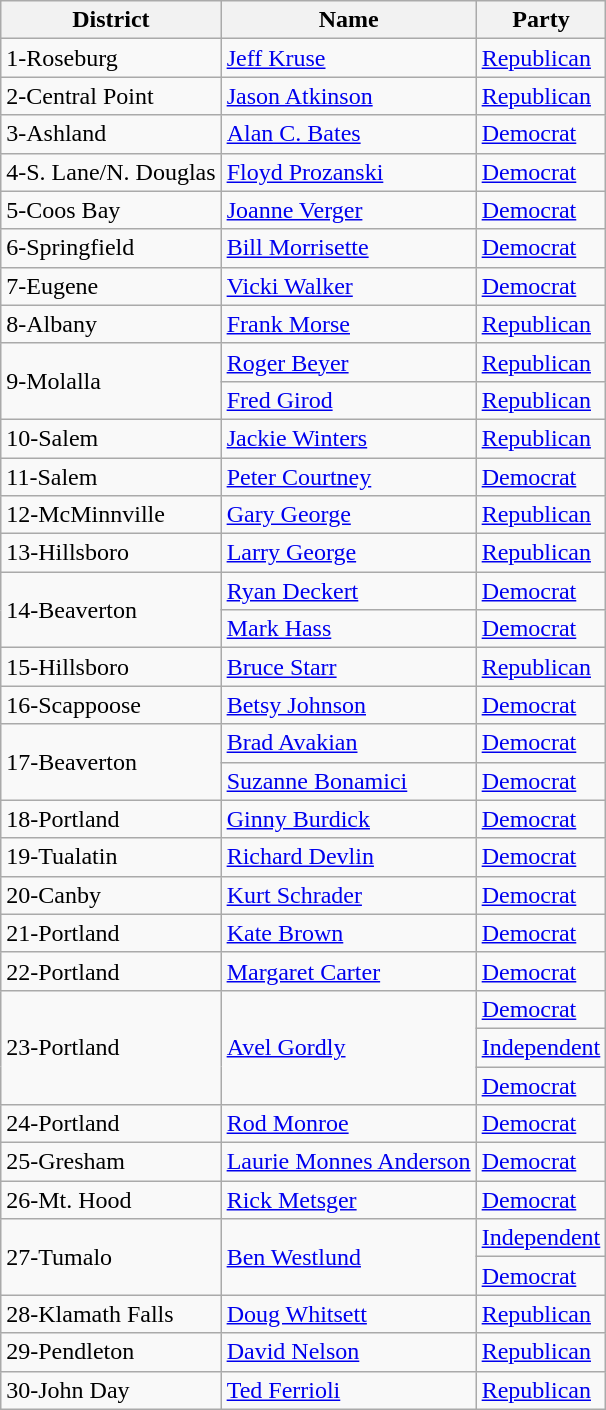<table class="wikitable">
<tr>
<th>District</th>
<th>Name</th>
<th>Party</th>
</tr>
<tr>
<td>1-Roseburg</td>
<td><a href='#'>Jeff Kruse</a></td>
<td><a href='#'>Republican</a></td>
</tr>
<tr>
<td>2-Central Point</td>
<td><a href='#'>Jason Atkinson</a></td>
<td><a href='#'>Republican</a></td>
</tr>
<tr>
<td>3-Ashland</td>
<td><a href='#'>Alan C. Bates</a></td>
<td><a href='#'>Democrat</a></td>
</tr>
<tr>
<td>4-S. Lane/N. Douglas</td>
<td><a href='#'>Floyd Prozanski</a></td>
<td><a href='#'>Democrat</a></td>
</tr>
<tr>
<td>5-Coos Bay</td>
<td><a href='#'>Joanne Verger</a></td>
<td><a href='#'>Democrat</a></td>
</tr>
<tr>
<td>6-Springfield</td>
<td><a href='#'>Bill Morrisette</a></td>
<td><a href='#'>Democrat</a></td>
</tr>
<tr>
<td>7-Eugene</td>
<td><a href='#'>Vicki Walker</a></td>
<td><a href='#'>Democrat</a></td>
</tr>
<tr>
<td>8-Albany</td>
<td><a href='#'>Frank Morse</a></td>
<td><a href='#'>Republican</a></td>
</tr>
<tr>
<td rowspan=2>9-Molalla</td>
<td><a href='#'>Roger Beyer</a></td>
<td><a href='#'>Republican</a></td>
</tr>
<tr>
<td><a href='#'>Fred Girod</a></td>
<td><a href='#'>Republican</a></td>
</tr>
<tr>
<td>10-Salem</td>
<td><a href='#'>Jackie Winters</a></td>
<td><a href='#'>Republican</a></td>
</tr>
<tr>
<td>11-Salem</td>
<td><a href='#'>Peter Courtney</a></td>
<td><a href='#'>Democrat</a></td>
</tr>
<tr>
<td>12-McMinnville</td>
<td><a href='#'>Gary George</a></td>
<td><a href='#'>Republican</a></td>
</tr>
<tr>
<td>13-Hillsboro</td>
<td><a href='#'>Larry George</a></td>
<td><a href='#'>Republican</a></td>
</tr>
<tr>
<td rowspan=2>14-Beaverton</td>
<td><a href='#'>Ryan Deckert</a></td>
<td><a href='#'>Democrat</a></td>
</tr>
<tr>
<td><a href='#'>Mark Hass</a></td>
<td><a href='#'>Democrat</a></td>
</tr>
<tr>
<td>15-Hillsboro</td>
<td><a href='#'>Bruce Starr</a></td>
<td><a href='#'>Republican</a></td>
</tr>
<tr>
<td>16-Scappoose</td>
<td><a href='#'>Betsy Johnson</a></td>
<td><a href='#'>Democrat</a></td>
</tr>
<tr>
<td rowspan=2>17-Beaverton</td>
<td><a href='#'>Brad Avakian</a></td>
<td><a href='#'>Democrat</a></td>
</tr>
<tr>
<td><a href='#'>Suzanne Bonamici</a></td>
<td><a href='#'>Democrat</a></td>
</tr>
<tr>
<td>18-Portland</td>
<td><a href='#'>Ginny Burdick</a></td>
<td><a href='#'>Democrat</a></td>
</tr>
<tr>
<td>19-Tualatin</td>
<td><a href='#'>Richard Devlin</a></td>
<td><a href='#'>Democrat</a></td>
</tr>
<tr>
<td>20-Canby</td>
<td><a href='#'>Kurt Schrader</a></td>
<td><a href='#'>Democrat</a></td>
</tr>
<tr>
<td>21-Portland</td>
<td><a href='#'>Kate Brown</a></td>
<td><a href='#'>Democrat</a></td>
</tr>
<tr>
<td>22-Portland</td>
<td><a href='#'>Margaret Carter</a></td>
<td><a href='#'>Democrat</a></td>
</tr>
<tr>
<td rowspan=3>23-Portland</td>
<td rowspan=3><a href='#'>Avel Gordly</a></td>
<td><a href='#'>Democrat</a></td>
</tr>
<tr>
<td><a href='#'>Independent</a></td>
</tr>
<tr>
<td><a href='#'>Democrat</a></td>
</tr>
<tr>
<td>24-Portland</td>
<td><a href='#'>Rod Monroe</a></td>
<td><a href='#'>Democrat</a></td>
</tr>
<tr>
<td>25-Gresham</td>
<td><a href='#'>Laurie Monnes Anderson</a></td>
<td><a href='#'>Democrat</a></td>
</tr>
<tr>
<td>26-Mt. Hood</td>
<td><a href='#'>Rick Metsger</a></td>
<td><a href='#'>Democrat</a></td>
</tr>
<tr>
<td rowspan=2>27-Tumalo</td>
<td rowspan=2><a href='#'>Ben Westlund</a></td>
<td><a href='#'>Independent</a></td>
</tr>
<tr>
<td><a href='#'>Democrat</a></td>
</tr>
<tr>
<td>28-Klamath Falls</td>
<td><a href='#'>Doug Whitsett</a></td>
<td><a href='#'>Republican</a></td>
</tr>
<tr>
<td>29-Pendleton</td>
<td><a href='#'>David Nelson</a></td>
<td><a href='#'>Republican</a></td>
</tr>
<tr>
<td>30-John Day</td>
<td><a href='#'>Ted Ferrioli</a></td>
<td><a href='#'>Republican</a></td>
</tr>
</table>
